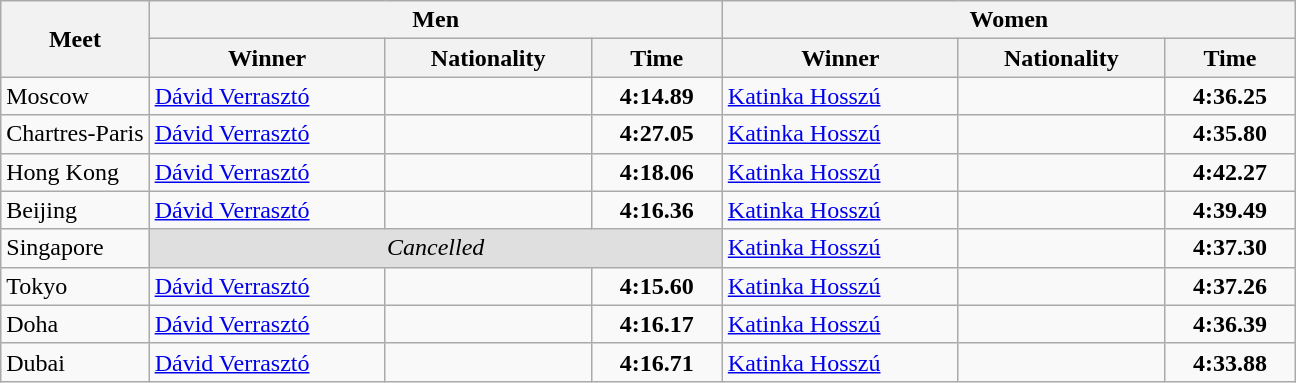<table class="wikitable">
<tr>
<th rowspan="2">Meet</th>
<th colspan="3">Men</th>
<th colspan="3">Women</th>
</tr>
<tr>
<th width=150>Winner</th>
<th width=130>Nationality</th>
<th width=80>Time</th>
<th width=150>Winner</th>
<th width=130>Nationality</th>
<th width=80>Time</th>
</tr>
<tr>
<td>Moscow</td>
<td><a href='#'>Dávid Verrasztó</a></td>
<td></td>
<td align=center><strong>4:14.89</strong></td>
<td><a href='#'>Katinka Hosszú</a></td>
<td></td>
<td align=center><strong>4:36.25</strong></td>
</tr>
<tr>
<td>Chartres-Paris</td>
<td><a href='#'>Dávid Verrasztó</a></td>
<td></td>
<td align=center><strong>4:27.05</strong></td>
<td><a href='#'>Katinka Hosszú</a></td>
<td></td>
<td align=center><strong>4:35.80</strong></td>
</tr>
<tr>
<td>Hong Kong</td>
<td><a href='#'>Dávid Verrasztó</a></td>
<td></td>
<td align=center><strong>4:18.06</strong></td>
<td><a href='#'>Katinka Hosszú</a></td>
<td></td>
<td align=center><strong>4:42.27</strong></td>
</tr>
<tr>
<td>Beijing</td>
<td><a href='#'>Dávid Verrasztó</a></td>
<td></td>
<td align=center><strong>4:16.36</strong></td>
<td><a href='#'>Katinka Hosszú</a></td>
<td></td>
<td align=center><strong>4:39.49</strong></td>
</tr>
<tr>
<td>Singapore</td>
<td colspan=3 align=center style="background:#dfdfdf"><em>Cancelled</em></td>
<td><a href='#'>Katinka Hosszú</a></td>
<td></td>
<td align=center><strong>4:37.30</strong></td>
</tr>
<tr>
<td>Tokyo</td>
<td><a href='#'>Dávid Verrasztó</a></td>
<td></td>
<td align=center><strong>4:15.60</strong></td>
<td><a href='#'>Katinka Hosszú</a></td>
<td></td>
<td align=center><strong>4:37.26</strong></td>
</tr>
<tr>
<td>Doha</td>
<td><a href='#'>Dávid Verrasztó</a></td>
<td></td>
<td align=center><strong>4:16.17</strong></td>
<td><a href='#'>Katinka Hosszú</a></td>
<td></td>
<td align=center><strong>4:36.39</strong></td>
</tr>
<tr>
<td>Dubai</td>
<td><a href='#'>Dávid Verrasztó</a></td>
<td></td>
<td align=center><strong>4:16.71</strong></td>
<td><a href='#'>Katinka Hosszú</a></td>
<td></td>
<td align=center><strong>4:33.88</strong></td>
</tr>
</table>
